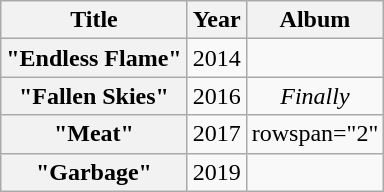<table class="wikitable plainrowheaders" style="text-align:center;">
<tr>
<th scope="col">Title</th>
<th scope="col">Year</th>
<th scope="col">Album</th>
</tr>
<tr>
<th scope="row">"Endless Flame"<br></th>
<td>2014</td>
<td></td>
</tr>
<tr>
<th scope="row">"Fallen Skies"<br></th>
<td>2016</td>
<td><em>Finally</em></td>
</tr>
<tr>
<th scope="row">"Meat"<br></th>
<td>2017</td>
<td>rowspan="2" </td>
</tr>
<tr>
<th scope="row">"Garbage"<br></th>
<td>2019</td>
</tr>
</table>
